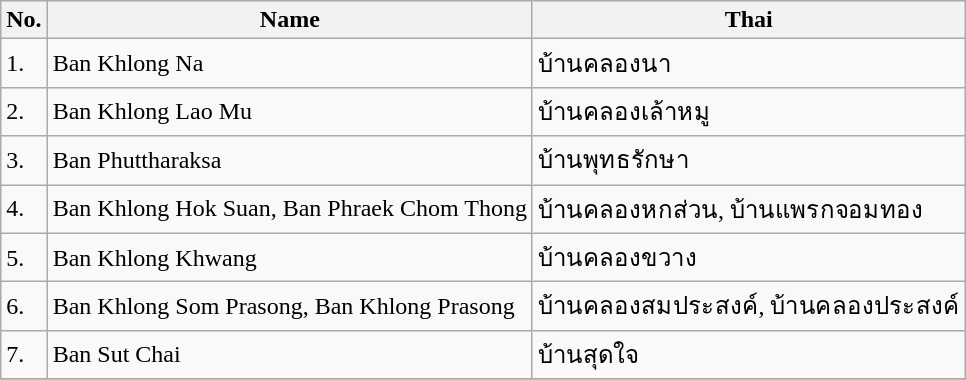<table class="wikitable sortable">
<tr>
<th>No.</th>
<th>Name</th>
<th>Thai</th>
</tr>
<tr>
<td>1.</td>
<td>Ban Khlong Na</td>
<td>บ้านคลองนา</td>
</tr>
<tr>
<td>2.</td>
<td>Ban Khlong Lao Mu</td>
<td>บ้านคลองเล้าหมู</td>
</tr>
<tr>
<td>3.</td>
<td>Ban Phuttharaksa</td>
<td>บ้านพุทธรักษา</td>
</tr>
<tr>
<td>4.</td>
<td>Ban Khlong Hok Suan, Ban Phraek Chom Thong</td>
<td>บ้านคลองหกส่วน, บ้านแพรกจอมทอง</td>
</tr>
<tr>
<td>5.</td>
<td>Ban Khlong Khwang</td>
<td>บ้านคลองขวาง</td>
</tr>
<tr>
<td>6.</td>
<td>Ban Khlong Som Prasong, Ban Khlong Prasong</td>
<td>บ้านคลองสมประสงค์, บ้านคลองประสงค์</td>
</tr>
<tr>
<td>7.</td>
<td>Ban Sut Chai</td>
<td>บ้านสุดใจ</td>
</tr>
<tr>
</tr>
</table>
